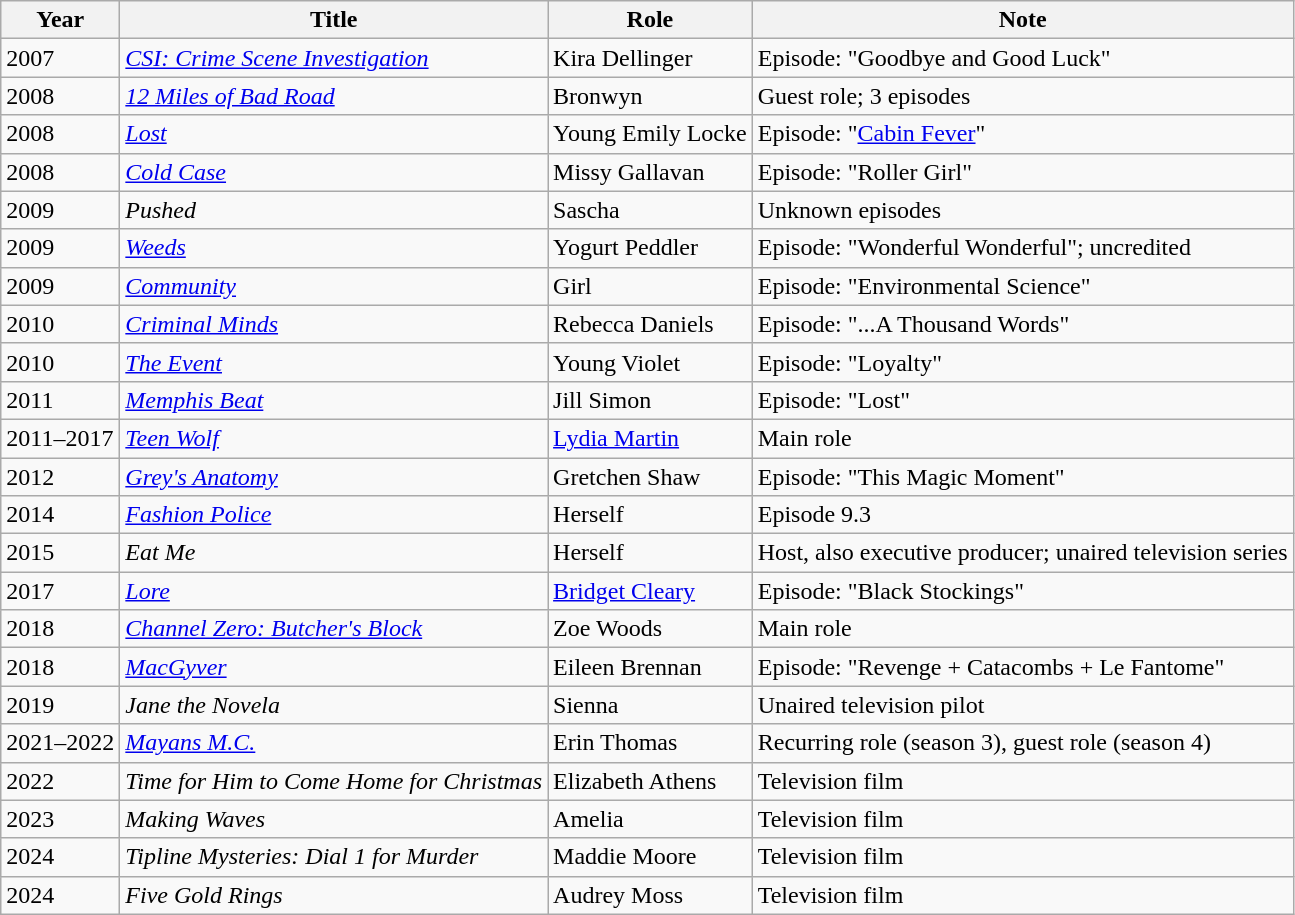<table class="wikitable sortable">
<tr>
<th>Year</th>
<th>Title</th>
<th>Role</th>
<th class="unsortable">Note</th>
</tr>
<tr>
<td>2007</td>
<td><em><a href='#'>CSI: Crime Scene Investigation</a></em></td>
<td>Kira Dellinger</td>
<td>Episode: "Goodbye and Good Luck"</td>
</tr>
<tr>
<td>2008</td>
<td><em><a href='#'>12 Miles of Bad Road</a></em></td>
<td>Bronwyn</td>
<td>Guest role; 3 episodes</td>
</tr>
<tr>
<td>2008</td>
<td><em><a href='#'>Lost</a></em></td>
<td>Young Emily Locke</td>
<td>Episode: "<a href='#'>Cabin Fever</a>"</td>
</tr>
<tr>
<td>2008</td>
<td><em><a href='#'>Cold Case</a></em></td>
<td>Missy Gallavan</td>
<td>Episode: "Roller Girl"</td>
</tr>
<tr>
<td>2009</td>
<td><em>Pushed</em></td>
<td>Sascha</td>
<td>Unknown episodes</td>
</tr>
<tr>
<td>2009</td>
<td><em><a href='#'>Weeds</a></em></td>
<td>Yogurt Peddler</td>
<td>Episode: "Wonderful Wonderful"; uncredited</td>
</tr>
<tr>
<td>2009</td>
<td><em><a href='#'>Community</a></em></td>
<td>Girl</td>
<td>Episode: "Environmental Science"</td>
</tr>
<tr>
<td>2010</td>
<td><em><a href='#'>Criminal Minds</a></em></td>
<td>Rebecca Daniels</td>
<td>Episode: "...A Thousand Words"</td>
</tr>
<tr>
<td>2010</td>
<td data-sort-value="Event, The "><em><a href='#'>The Event</a></em></td>
<td>Young Violet</td>
<td>Episode: "Loyalty"</td>
</tr>
<tr>
<td>2011</td>
<td><em><a href='#'>Memphis Beat</a></em></td>
<td>Jill Simon</td>
<td>Episode: "Lost"</td>
</tr>
<tr>
<td>2011–2017</td>
<td><em><a href='#'>Teen Wolf</a></em></td>
<td><a href='#'>Lydia Martin</a></td>
<td>Main role</td>
</tr>
<tr>
<td>2012</td>
<td><em><a href='#'>Grey's Anatomy</a></em></td>
<td>Gretchen Shaw</td>
<td>Episode: "This Magic Moment"</td>
</tr>
<tr>
<td>2014</td>
<td><em><a href='#'>Fashion Police</a></em></td>
<td>Herself</td>
<td>Episode 9.3</td>
</tr>
<tr>
<td>2015</td>
<td><em>Eat Me</em></td>
<td>Herself</td>
<td>Host, also executive producer; unaired television series</td>
</tr>
<tr>
<td>2017</td>
<td><em><a href='#'>Lore</a></em></td>
<td><a href='#'>Bridget Cleary</a></td>
<td>Episode: "Black Stockings"</td>
</tr>
<tr>
<td>2018</td>
<td><em><a href='#'>Channel Zero: Butcher's Block</a></em></td>
<td>Zoe Woods</td>
<td>Main role</td>
</tr>
<tr>
<td>2018</td>
<td><em><a href='#'>MacGyver</a></em></td>
<td>Eileen Brennan</td>
<td>Episode: "Revenge + Catacombs + Le Fantome"</td>
</tr>
<tr>
<td>2019</td>
<td><em>Jane the Novela</em></td>
<td>Sienna</td>
<td>Unaired television pilot</td>
</tr>
<tr>
<td>2021–2022</td>
<td><em><a href='#'>Mayans M.C.</a></em></td>
<td>Erin Thomas</td>
<td>Recurring role (season 3), guest role (season 4)</td>
</tr>
<tr>
<td>2022</td>
<td><em>Time for Him to Come Home for Christmas</em></td>
<td>Elizabeth Athens</td>
<td>Television film</td>
</tr>
<tr>
<td>2023</td>
<td><em>Making Waves</em></td>
<td>Amelia</td>
<td>Television film</td>
</tr>
<tr>
<td>2024</td>
<td><em>Tipline Mysteries: Dial 1 for Murder</em></td>
<td>Maddie Moore</td>
<td>Television film</td>
</tr>
<tr>
<td>2024</td>
<td><em>Five Gold Rings</em></td>
<td>Audrey Moss</td>
<td>Television film</td>
</tr>
</table>
